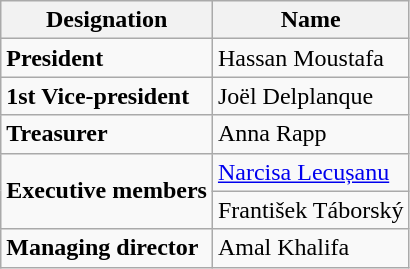<table class="wikitable">
<tr>
<th>Designation</th>
<th>Name</th>
</tr>
<tr>
<td><strong>President</strong></td>
<td> Hassan Moustafa</td>
</tr>
<tr>
<td><strong>1st Vice-president</strong></td>
<td> Joël Delplanque</td>
</tr>
<tr>
<td><strong>Treasurer</strong></td>
<td> Anna Rapp</td>
</tr>
<tr>
<td rowspan=2><strong>Executive members</strong></td>
<td> <a href='#'>Narcisa Lecușanu</a></td>
</tr>
<tr>
<td> František Táborský</td>
</tr>
<tr>
<td><strong>Managing director</strong></td>
<td> Amal Khalifa</td>
</tr>
</table>
